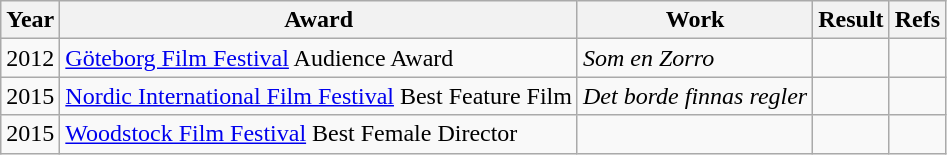<table class="wikitable">
<tr>
<th>Year</th>
<th>Award</th>
<th>Work</th>
<th>Result</th>
<th>Refs</th>
</tr>
<tr>
<td>2012</td>
<td><a href='#'>Göteborg Film Festival</a> Audience Award</td>
<td><em>Som en Zorro</em></td>
<td></td>
<td></td>
</tr>
<tr>
<td>2015</td>
<td><a href='#'>Nordic International Film Festival</a> Best Feature Film</td>
<td><em>Det borde finnas regler</em></td>
<td></td>
<td></td>
</tr>
<tr>
<td>2015</td>
<td><a href='#'>Woodstock Film Festival</a> Best Female Director</td>
<td></td>
<td></td>
<td></td>
</tr>
</table>
